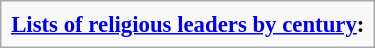<table class="infobox" style="font-size: 95%">
<tr>
<td><strong><a href='#'>Lists of religious leaders by century</a>:</strong><br></td>
</tr>
</table>
